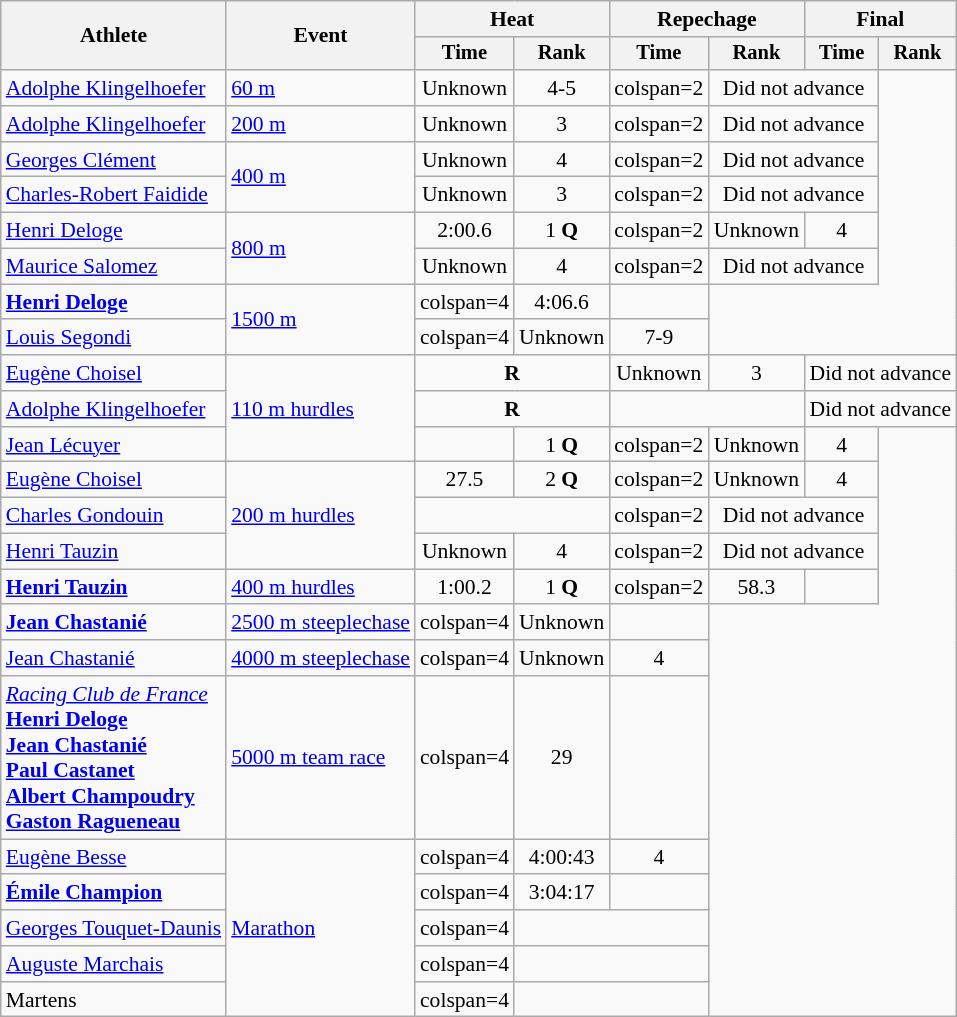<table class=wikitable style=font-size:90%;text-align:center>
<tr>
<th rowspan=2>Athlete</th>
<th rowspan=2>Event</th>
<th colspan=2>Heat</th>
<th colspan=2>Repechage</th>
<th colspan=2>Final</th>
</tr>
<tr style=font-size:95%>
<th>Time</th>
<th>Rank</th>
<th>Time</th>
<th>Rank</th>
<th>Time</th>
<th>Rank</th>
</tr>
<tr>
<td align=left><a href='#'>Adolphe Klingelhoefer</a></td>
<td align=left><a href='#'>60 m</a></td>
<td>Unknown</td>
<td>4-5</td>
<td>colspan=2 </td>
<td colspan=2>Did not advance</td>
</tr>
<tr>
<td align=left><a href='#'>Adolphe Klingelhoefer</a></td>
<td align=left><a href='#'>200 m</a></td>
<td>Unknown</td>
<td>3</td>
<td>colspan=2 </td>
<td colspan=2>Did not advance</td>
</tr>
<tr>
<td align=left><a href='#'>Georges Clément</a></td>
<td align=left rowspan=2><a href='#'>400 m</a></td>
<td>Unknown</td>
<td>4</td>
<td>colspan=2 </td>
<td colspan=2>Did not advance</td>
</tr>
<tr>
<td align=left><a href='#'>Charles-Robert Faidide</a></td>
<td>Unknown</td>
<td>3</td>
<td>colspan=2 </td>
<td colspan=2>Did not advance</td>
</tr>
<tr>
<td align=left><a href='#'>Henri Deloge</a></td>
<td align=left rowspan=2><a href='#'>800 m</a></td>
<td>2:00.6</td>
<td>1 <strong>Q</strong></td>
<td>colspan=2 </td>
<td>Unknown</td>
<td>4</td>
</tr>
<tr>
<td align=left><a href='#'>Maurice Salomez</a></td>
<td>Unknown</td>
<td>4</td>
<td>colspan=2 </td>
<td colspan=2>Did not advance</td>
</tr>
<tr>
<td align=left><strong><a href='#'>Henri Deloge</a></strong></td>
<td align=left rowspan=2><a href='#'>1500 m</a></td>
<td>colspan=4 </td>
<td>4:06.6</td>
<td></td>
</tr>
<tr>
<td align=left><a href='#'>Louis Segondi</a></td>
<td>colspan=4 </td>
<td>Unknown</td>
<td>7-9</td>
</tr>
<tr>
<td align=left><a href='#'>Eugène Choisel</a></td>
<td align=left rowspan=3><a href='#'>110 m hurdles</a></td>
<td colspan=2> <strong>R</strong></td>
<td>Unknown</td>
<td>3</td>
<td colspan=2>Did not advance</td>
</tr>
<tr>
<td align=left><a href='#'>Adolphe Klingelhoefer</a></td>
<td colspan=2> <strong>R</strong></td>
<td colspan=2></td>
<td colspan=2>Did not advance</td>
</tr>
<tr>
<td align=left><a href='#'>Jean Lécuyer</a></td>
<td></td>
<td>1 <strong>Q</strong></td>
<td>colspan=2 </td>
<td>Unknown</td>
<td>4</td>
</tr>
<tr>
<td align=left><a href='#'>Eugène Choisel</a></td>
<td align=left rowspan=3><a href='#'>200 m hurdles</a></td>
<td>27.5</td>
<td>2 <strong>Q</strong></td>
<td>colspan=2 </td>
<td>Unknown</td>
<td>4</td>
</tr>
<tr>
<td align=left><a href='#'>Charles Gondouin</a></td>
<td colspan=2></td>
<td>colspan=2 </td>
<td colspan=2>Did not advance</td>
</tr>
<tr>
<td align=left><a href='#'>Henri Tauzin</a></td>
<td>Unknown</td>
<td>4</td>
<td>colspan=2 </td>
<td colspan=2>Did not advance</td>
</tr>
<tr>
<td align=left><strong><a href='#'>Henri Tauzin</a></strong></td>
<td align=left><a href='#'>400 m hurdles</a></td>
<td>1:00.2</td>
<td>1 <strong>Q</strong></td>
<td>colspan=2 </td>
<td>58.3</td>
<td></td>
</tr>
<tr>
<td align=left><strong><a href='#'>Jean Chastanié</a></strong></td>
<td align=left><a href='#'>2500 m steeplechase</a></td>
<td>colspan=4 </td>
<td>Unknown</td>
<td></td>
</tr>
<tr>
<td align=left><a href='#'>Jean Chastanié</a></td>
<td align=left><a href='#'>4000 m steeplechase</a></td>
<td>colspan=4 </td>
<td>Unknown</td>
<td>4</td>
</tr>
<tr>
<td align=left><em><a href='#'>Racing Club de France</a></em><br><strong><a href='#'>Henri Deloge</a><br><a href='#'>Jean Chastanié</a><br><a href='#'>Paul Castanet</a><br><a href='#'>Albert Champoudry</a><br><a href='#'>Gaston Ragueneau</a></strong></td>
<td align=left><a href='#'>5000 m team race</a></td>
<td>colspan=4 </td>
<td>29</td>
<td></td>
</tr>
<tr>
<td align=left><a href='#'>Eugène Besse</a></td>
<td align=left rowspan=5><a href='#'>Marathon</a></td>
<td>colspan=4 </td>
<td>4:00:43</td>
<td>4</td>
</tr>
<tr>
<td align=left><strong><a href='#'>Émile Champion</a></strong></td>
<td>colspan=4 </td>
<td>3:04:17</td>
<td></td>
</tr>
<tr>
<td align=left><a href='#'>Georges Touquet-Daunis</a></td>
<td>colspan=4 </td>
<td colspan=2></td>
</tr>
<tr>
<td align=left><a href='#'>Auguste Marchais</a></td>
<td>colspan=4 </td>
<td colspan=2></td>
</tr>
<tr>
<td align=left>Martens</td>
<td>colspan=4 </td>
<td colspan=2></td>
</tr>
</table>
